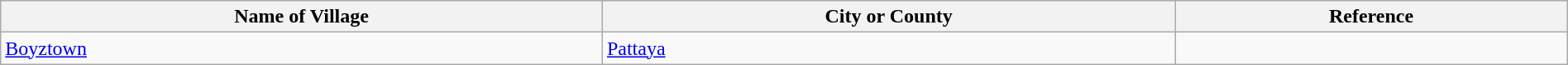<table class="wikitable" style="width: 100%">
<tr>
<th>Name of Village</th>
<th>City or County</th>
<th>Reference</th>
</tr>
<tr>
<td><a href='#'>Boyztown</a></td>
<td><a href='#'>Pattaya</a></td>
<td></td>
</tr>
</table>
